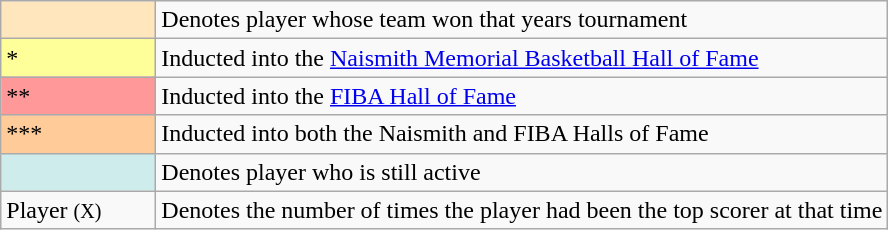<table class="wikitable sortable">
<tr>
<td style="background-color:#FFE6BD; border:1px solid #aaaaaa; width:6em"></td>
<td>Denotes player whose team won that years tournament</td>
</tr>
<tr>
<td style="background-color:#FFFF99; border:1px solid #aaaaaa; width:6em">*</td>
<td>Inducted into the <a href='#'>Naismith Memorial Basketball Hall of Fame</a></td>
</tr>
<tr>
<td style="background-color:#FF9999; border:1px solid #aaaaaa; width:6em">**</td>
<td>Inducted into the <a href='#'>FIBA Hall of Fame</a></td>
</tr>
<tr>
<td style="background-color:#FFCC99; border:1px solid #aaaaaa; width:6em">***</td>
<td>Inducted into both the Naismith and FIBA Halls of Fame</td>
</tr>
<tr>
<td style="background-color:#CFECEC; border:1px solid #aaaaaa; width:6em"></td>
<td>Denotes player who is still active</td>
</tr>
<tr>
<td>Player <small>(X)</small></td>
<td>Denotes the number of times the player had been the top scorer at that time</td>
</tr>
</table>
